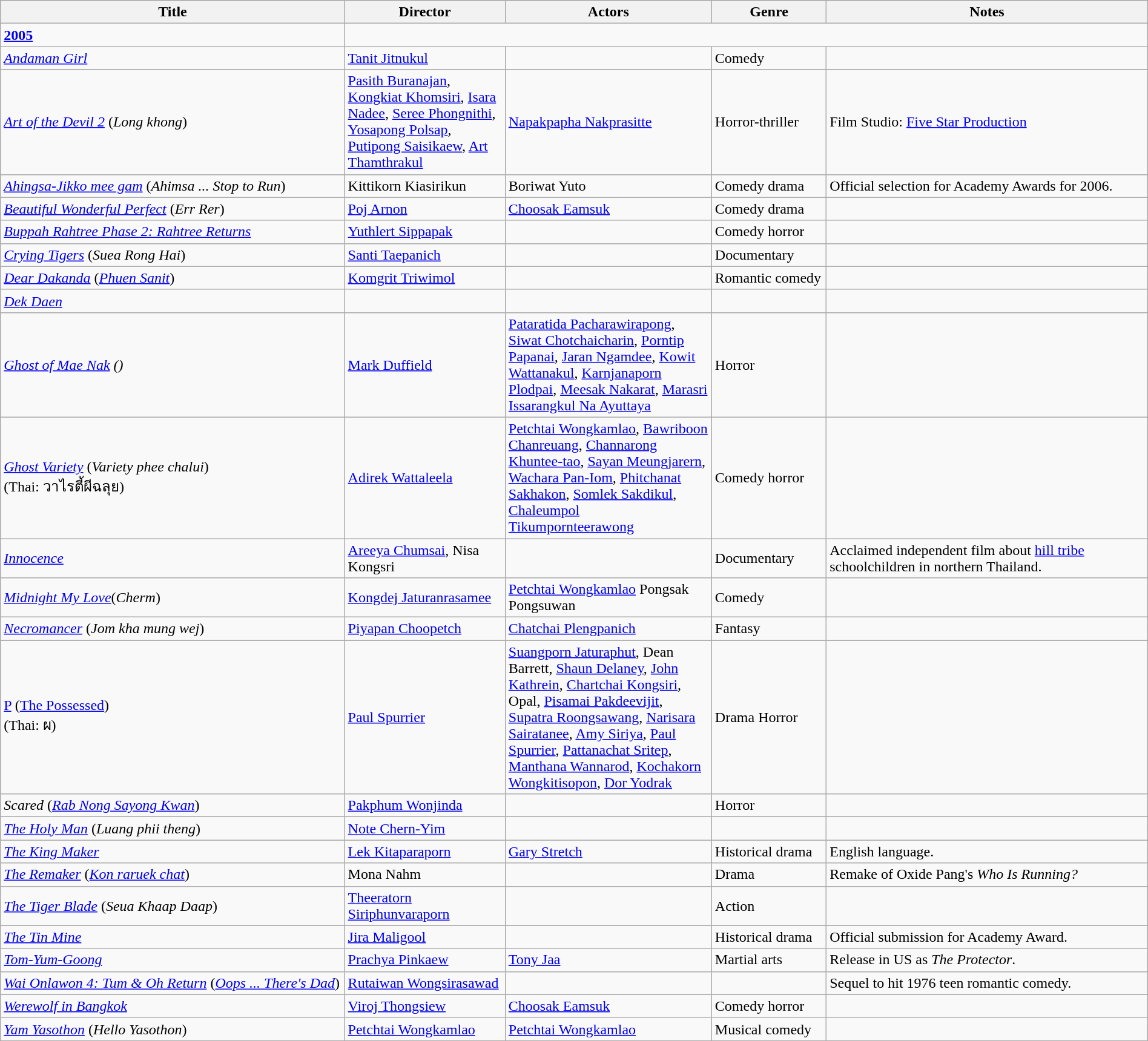<table class="wikitable" style="width:100%;">
<tr>
<th style="width:30%;">Title</th>
<th style="width:14%;">Director</th>
<th style="width:18%;">Actors</th>
<th style="width:10%;">Genre</th>
<th style="width:28%;">Notes</th>
</tr>
<tr>
<td><strong><a href='#'>2005</a></strong></td>
</tr>
<tr>
<td><em><a href='#'>Andaman Girl</a></em></td>
<td><a href='#'>Tanit Jitnukul</a></td>
<td></td>
<td>Comedy</td>
<td></td>
</tr>
<tr>
<td><em><a href='#'>Art of the Devil 2</a></em> (<em>Long khong</em>)</td>
<td><a href='#'>Pasith Buranajan</a>, <a href='#'>Kongkiat Khomsiri</a>, <a href='#'>Isara Nadee</a>, <a href='#'>Seree Phongnithi</a>, <a href='#'>Yosapong Polsap</a>, <a href='#'>Putipong Saisikaew</a>, <a href='#'>Art Thamthrakul</a></td>
<td><a href='#'>Napakpapha Nakprasitte</a></td>
<td>Horror-thriller</td>
<td>Film Studio: <a href='#'>Five Star Production</a></td>
</tr>
<tr>
<td><em><a href='#'>Ahingsa-Jikko mee gam</a></em> (<em>Ahimsa ... Stop to Run</em>)</td>
<td>Kittikorn Kiasirikun</td>
<td>Boriwat Yuto</td>
<td>Comedy drama</td>
<td>Official selection for Academy Awards for 2006.</td>
</tr>
<tr>
<td><em><a href='#'>Beautiful Wonderful Perfect</a></em> (<em>Err Rer</em>)</td>
<td><a href='#'>Poj Arnon</a></td>
<td><a href='#'>Choosak Eamsuk</a></td>
<td>Comedy drama</td>
<td></td>
</tr>
<tr>
<td><em><a href='#'>Buppah Rahtree Phase 2: Rahtree Returns</a></em></td>
<td><a href='#'>Yuthlert Sippapak</a></td>
<td></td>
<td>Comedy horror</td>
<td></td>
</tr>
<tr>
<td><em><a href='#'>Crying Tigers</a></em> (<em>Suea Rong Hai</em>)</td>
<td><a href='#'>Santi Taepanich</a></td>
<td></td>
<td>Documentary</td>
<td></td>
</tr>
<tr>
<td><em><a href='#'>Dear Dakanda</a></em> (<em><a href='#'>Phuen Sanit</a></em>)</td>
<td><a href='#'>Komgrit Triwimol</a></td>
<td></td>
<td>Romantic comedy</td>
<td></td>
</tr>
<tr>
<td><em><a href='#'>Dek Daen</a></em></td>
<td></td>
<td></td>
<td></td>
<td></td>
</tr>
<tr>
<td><em><a href='#'>Ghost of Mae Nak</a> ()</em></td>
<td><a href='#'>Mark Duffield</a></td>
<td><a href='#'>Pataratida Pacharawirapong</a>, <a href='#'>Siwat Chotchaicharin</a>, <a href='#'>Porntip Papanai</a>, <a href='#'>Jaran Ngamdee</a>, <a href='#'>Kowit Wattanakul</a>, <a href='#'>Karnjanaporn Plodpai</a>, <a href='#'>Meesak Nakarat</a>, <a href='#'>Marasri Issarangkul Na Ayuttaya</a></td>
<td>Horror</td>
<td></td>
</tr>
<tr>
<td><em><a href='#'>Ghost Variety</a></em> (<em>Variety phee chalui</em>)<br>(Thai: วาไรตี้ผีฉลุย)</td>
<td><a href='#'>Adirek Wattaleela</a></td>
<td><a href='#'>Petchtai Wongkamlao</a>, <a href='#'>Bawriboon Chanreuang</a>, <a href='#'>Channarong Khuntee-tao</a>, <a href='#'>Sayan Meungjarern</a>, <a href='#'>Wachara Pan-Iom</a>, <a href='#'>Phitchanat Sakhakon</a>, <a href='#'>Somlek Sakdikul</a>, <a href='#'>Chaleumpol Tikumpornteerawong</a></td>
<td>Comedy horror</td>
<td></td>
</tr>
<tr>
<td><em><a href='#'>Innocence</a></em></td>
<td><a href='#'>Areeya Chumsai</a>, Nisa Kongsri</td>
<td></td>
<td>Documentary</td>
<td>Acclaimed independent film about <a href='#'>hill tribe</a> schoolchildren in northern Thailand.</td>
</tr>
<tr>
<td><em><a href='#'>Midnight My Love</a></em>(<em>Cherm</em>)</td>
<td><a href='#'>Kongdej Jaturanrasamee</a></td>
<td><a href='#'>Petchtai Wongkamlao</a> Pongsak Pongsuwan</td>
<td>Comedy</td>
<td></td>
</tr>
<tr>
<td><em><a href='#'>Necromancer</a></em> (<em>Jom kha mung wej</em>)</td>
<td><a href='#'>Piyapan Choopetch</a></td>
<td><a href='#'>Chatchai Plengpanich</a></td>
<td>Fantasy</td>
<td></td>
</tr>
<tr>
<td><a href='#'>P</a> (<a href='#'>The Possessed</a>)<br>(Thai: ผ)</td>
<td><a href='#'>Paul Spurrier</a></td>
<td><a href='#'>Suangporn Jaturaphut</a>, Dean Barrett, <a href='#'>Shaun Delaney</a>, <a href='#'>John Kathrein</a>, <a href='#'>Chartchai Kongsiri</a>, Opal, <a href='#'>Pisamai Pakdeevijit</a>, <a href='#'>Supatra Roongsawang</a>, <a href='#'>Narisara Sairatanee</a>, <a href='#'>Amy Siriya</a>, <a href='#'>Paul Spurrier</a>, <a href='#'>Pattanachat Sritep</a>, <a href='#'>Manthana Wannarod</a>, <a href='#'>Kochakorn Wongkitisopon</a>, <a href='#'>Dor Yodrak</a></td>
<td>Drama Horror</td>
<td></td>
</tr>
<tr>
<td><em>Scared</em> (<em><a href='#'>Rab Nong Sayong Kwan</a></em>)</td>
<td><a href='#'>Pakphum Wonjinda</a></td>
<td></td>
<td>Horror</td>
<td></td>
</tr>
<tr>
<td><em><a href='#'>The Holy Man</a></em> (<em>Luang phii theng</em>)</td>
<td><a href='#'>Note Chern-Yim</a></td>
<td></td>
<td></td>
<td></td>
</tr>
<tr>
<td><em><a href='#'>The King Maker</a></em></td>
<td><a href='#'>Lek Kitaparaporn</a></td>
<td><a href='#'>Gary Stretch</a></td>
<td>Historical drama</td>
<td>English language.</td>
</tr>
<tr>
<td><em><a href='#'>The Remaker</a></em> (<em><a href='#'>Kon raruek chat</a></em>)</td>
<td>Mona Nahm</td>
<td></td>
<td>Drama</td>
<td>Remake of Oxide Pang's <em>Who Is Running?</em></td>
</tr>
<tr>
<td><em><a href='#'>The Tiger Blade</a></em> (<em>Seua Khaap Daap</em>)</td>
<td><a href='#'>Theeratorn Siriphunvaraporn</a></td>
<td></td>
<td>Action</td>
<td></td>
</tr>
<tr>
<td><em><a href='#'>The Tin Mine</a></em></td>
<td><a href='#'>Jira Maligool</a></td>
<td></td>
<td>Historical drama</td>
<td>Official submission for Academy Award.</td>
</tr>
<tr>
<td><em><a href='#'>Tom-Yum-Goong</a></em></td>
<td><a href='#'>Prachya Pinkaew</a></td>
<td><a href='#'>Tony Jaa</a></td>
<td>Martial arts</td>
<td>Release in US as <em>The Protector</em>.</td>
</tr>
<tr>
<td><em><a href='#'>Wai Onlawon 4: Tum & Oh Return</a></em> (<em><a href='#'>Oops ... There's Dad</a></em>)</td>
<td><a href='#'>Rutaiwan Wongsirasawad</a></td>
<td></td>
<td></td>
<td>Sequel to hit 1976 teen romantic comedy.</td>
</tr>
<tr>
<td><em><a href='#'>Werewolf in Bangkok</a></em></td>
<td><a href='#'>Viroj Thongsiew</a></td>
<td><a href='#'>Choosak Eamsuk</a></td>
<td>Comedy horror</td>
<td></td>
</tr>
<tr>
<td><em><a href='#'>Yam Yasothon</a></em> (<em>Hello Yasothon</em>)</td>
<td><a href='#'>Petchtai Wongkamlao</a></td>
<td><a href='#'>Petchtai Wongkamlao</a></td>
<td>Musical comedy</td>
<td></td>
</tr>
</table>
